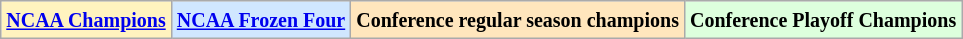<table class="wikitable">
<tr>
<td bgcolor="#FFF3BF"><small><strong><a href='#'>NCAA Champions</a> </strong></small></td>
<td bgcolor="#D0E7FF"><small><strong><a href='#'>NCAA Frozen Four</a></strong></small></td>
<td bgcolor="#FFE6BD"><small><strong>Conference regular season champions</strong></small></td>
<td bgcolor="#ddffdd"><small><strong>Conference Playoff Champions</strong></small></td>
</tr>
</table>
